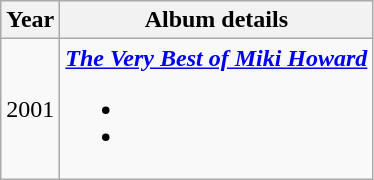<table class="wikitable" style="text-align:center;">
<tr>
<th>Year</th>
<th>Album details</th>
</tr>
<tr>
<td>2001</td>
<td style="text-align:left;"><strong><em><a href='#'>The Very Best of Miki Howard</a></em></strong><br><ul><li></li><li></li></ul></td>
</tr>
</table>
